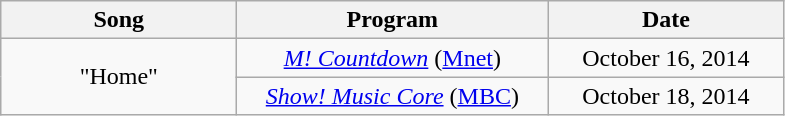<table class="wikitable">
<tr>
<th style="width:150px;">Song</th>
<th style="width:200px;">Program</th>
<th style="width:150px;">Date</th>
</tr>
<tr>
<td style="text-align:center;" rowspan="2">"Home"</td>
<td style="text-align:center;"><em><a href='#'>M! Countdown</a></em> (<a href='#'>Mnet</a>)</td>
<td style="text-align:center;">October 16, 2014</td>
</tr>
<tr>
<td style="text-align:center;"><em><a href='#'>Show! Music Core</a></em> (<a href='#'>MBC</a>)</td>
<td style="text-align:center;">October 18, 2014</td>
</tr>
</table>
